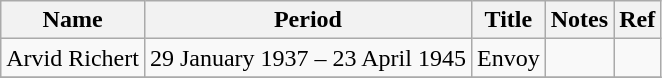<table class="wikitable">
<tr>
<th>Name</th>
<th>Period</th>
<th>Title</th>
<th>Notes</th>
<th>Ref</th>
</tr>
<tr>
<td>Arvid Richert</td>
<td>29 January 1937 – 23 April 1945</td>
<td>Envoy</td>
<td></td>
<td></td>
</tr>
<tr>
</tr>
</table>
